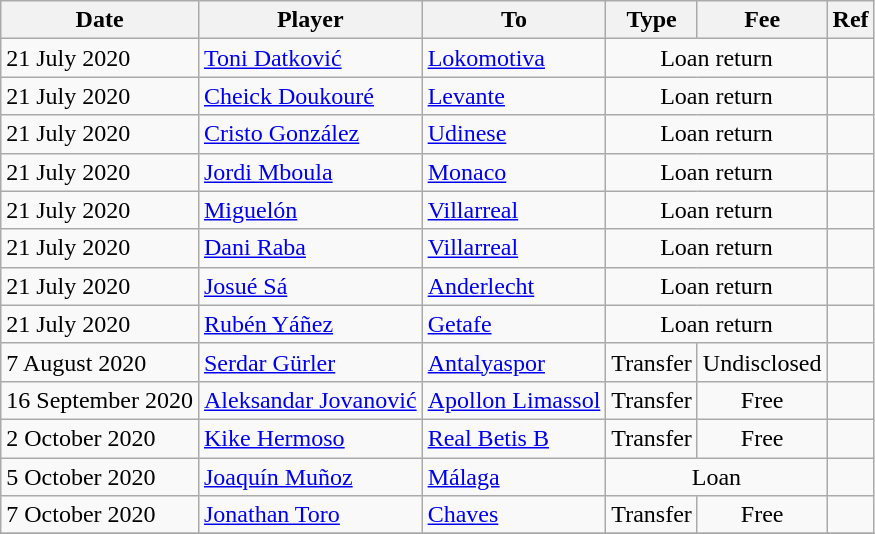<table class="wikitable">
<tr>
<th>Date</th>
<th>Player</th>
<th>To</th>
<th>Type</th>
<th>Fee</th>
<th>Ref</th>
</tr>
<tr>
<td>21 July 2020</td>
<td> <a href='#'>Toni Datković</a></td>
<td> <a href='#'>Lokomotiva</a></td>
<td align=center colspan=2>Loan return</td>
<td align=center></td>
</tr>
<tr>
<td>21 July 2020</td>
<td> <a href='#'>Cheick Doukouré</a></td>
<td><a href='#'>Levante</a></td>
<td align=center colspan=2>Loan return</td>
<td align=center></td>
</tr>
<tr>
<td>21 July 2020</td>
<td> <a href='#'>Cristo González</a></td>
<td> <a href='#'>Udinese</a></td>
<td align=center colspan=2>Loan return</td>
<td align=center></td>
</tr>
<tr>
<td>21 July 2020</td>
<td> <a href='#'>Jordi Mboula</a></td>
<td> <a href='#'>Monaco</a></td>
<td align=center colspan=2>Loan return</td>
<td align=center></td>
</tr>
<tr>
<td>21 July 2020</td>
<td> <a href='#'>Miguelón</a></td>
<td><a href='#'>Villarreal</a></td>
<td align=center colspan=2>Loan return</td>
<td align=center></td>
</tr>
<tr>
<td>21 July 2020</td>
<td> <a href='#'>Dani Raba</a></td>
<td><a href='#'>Villarreal</a></td>
<td align=center colspan=2>Loan return</td>
<td align=center></td>
</tr>
<tr>
<td>21 July 2020</td>
<td> <a href='#'>Josué Sá</a></td>
<td> <a href='#'>Anderlecht</a></td>
<td align=center colspan=2>Loan return</td>
<td align=center></td>
</tr>
<tr>
<td>21 July 2020</td>
<td> <a href='#'>Rubén Yáñez</a></td>
<td><a href='#'>Getafe</a></td>
<td align=center colspan=2>Loan return</td>
<td align=center></td>
</tr>
<tr>
<td>7 August 2020</td>
<td> <a href='#'>Serdar Gürler</a></td>
<td> <a href='#'>Antalyaspor</a></td>
<td align=center>Transfer</td>
<td align=center>Undisclosed</td>
<td align=center></td>
</tr>
<tr>
<td>16 September 2020</td>
<td> <a href='#'>Aleksandar Jovanović</a></td>
<td> <a href='#'>Apollon Limassol</a></td>
<td align=center>Transfer</td>
<td align=center>Free</td>
<td align=center></td>
</tr>
<tr>
<td>2 October 2020</td>
<td> <a href='#'>Kike Hermoso</a></td>
<td><a href='#'>Real Betis B</a></td>
<td align=center>Transfer</td>
<td align=center>Free</td>
<td align=center></td>
</tr>
<tr>
<td>5 October 2020</td>
<td> <a href='#'>Joaquín Muñoz</a></td>
<td><a href='#'>Málaga</a></td>
<td align=center colspan=2>Loan</td>
<td align=center></td>
</tr>
<tr>
<td>7 October 2020</td>
<td> <a href='#'>Jonathan Toro</a></td>
<td> <a href='#'>Chaves</a></td>
<td align=center>Transfer</td>
<td align=center>Free</td>
<td align=center></td>
</tr>
<tr>
</tr>
</table>
